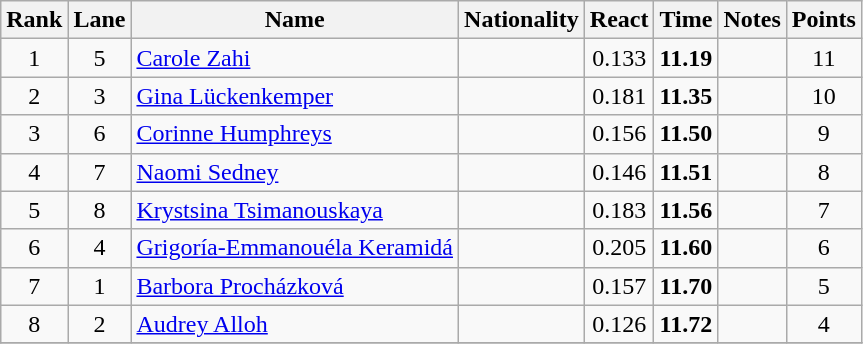<table class="wikitable sortable" style="text-align:center">
<tr>
<th>Rank</th>
<th>Lane</th>
<th>Name</th>
<th>Nationality</th>
<th>React</th>
<th>Time</th>
<th>Notes</th>
<th>Points</th>
</tr>
<tr>
<td>1</td>
<td>5</td>
<td align=left><a href='#'>Carole Zahi</a></td>
<td align=left></td>
<td>0.133</td>
<td><strong>11.19</strong></td>
<td></td>
<td>11</td>
</tr>
<tr>
<td>2</td>
<td>3</td>
<td align=left><a href='#'>Gina Lückenkemper</a></td>
<td align=left></td>
<td>0.181</td>
<td><strong>11.35</strong></td>
<td></td>
<td>10</td>
</tr>
<tr>
<td>3</td>
<td>6</td>
<td align=left><a href='#'>Corinne Humphreys</a></td>
<td align=left></td>
<td>0.156</td>
<td><strong>11.50</strong></td>
<td></td>
<td>9</td>
</tr>
<tr>
<td>4</td>
<td>7</td>
<td align=left><a href='#'>Naomi Sedney</a></td>
<td align=left></td>
<td>0.146</td>
<td><strong>11.51</strong></td>
<td></td>
<td>8</td>
</tr>
<tr>
<td>5</td>
<td>8</td>
<td align=left><a href='#'>Krystsina Tsimanouskaya</a></td>
<td align=left></td>
<td>0.183</td>
<td><strong>11.56</strong></td>
<td></td>
<td>7</td>
</tr>
<tr>
<td>6</td>
<td>4</td>
<td align=left><a href='#'>Grigoría-Emmanouéla Keramidá</a></td>
<td align=left></td>
<td>0.205</td>
<td><strong>11.60</strong></td>
<td></td>
<td>6</td>
</tr>
<tr>
<td>7</td>
<td>1</td>
<td align=left><a href='#'>Barbora Procházková</a></td>
<td align=left></td>
<td>0.157</td>
<td><strong>11.70</strong></td>
<td></td>
<td>5</td>
</tr>
<tr>
<td>8</td>
<td>2</td>
<td align=left><a href='#'>Audrey Alloh</a></td>
<td align=left></td>
<td>0.126</td>
<td><strong>11.72</strong></td>
<td></td>
<td>4</td>
</tr>
<tr>
</tr>
</table>
